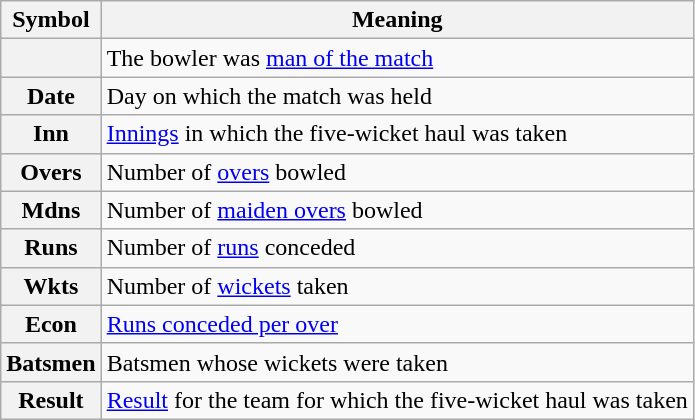<table class="wikitable plainrowheaders">
<tr>
<th scope="col">Symbol</th>
<th scope="col">Meaning</th>
</tr>
<tr>
<th scope="row"></th>
<td>The bowler was <a href='#'>man of the match</a></td>
</tr>
<tr>
<th scope="row">Date</th>
<td>Day on which the match was held</td>
</tr>
<tr>
<th scope="row">Inn</th>
<td><a href='#'>Innings</a> in which the five-wicket haul was taken</td>
</tr>
<tr>
<th scope="row">Overs</th>
<td>Number of <a href='#'>overs</a> bowled</td>
</tr>
<tr>
<th scope="row">Mdns</th>
<td>Number of <a href='#'>maiden overs</a> bowled</td>
</tr>
<tr>
<th scope="row">Runs</th>
<td>Number of <a href='#'>runs</a> conceded</td>
</tr>
<tr>
<th scope="row">Wkts</th>
<td>Number of <a href='#'>wickets</a> taken</td>
</tr>
<tr>
<th scope="row">Econ</th>
<td><a href='#'>Runs conceded per over</a></td>
</tr>
<tr>
<th scope="row">Batsmen</th>
<td>Batsmen whose wickets were taken</td>
</tr>
<tr>
<th scope="row">Result</th>
<td><a href='#'>Result</a> for the team for which the five-wicket haul was taken</td>
</tr>
</table>
